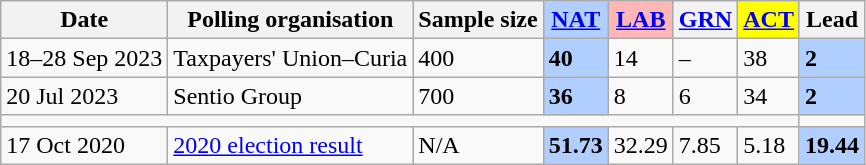<table class="wikitable">
<tr>
<th>Date</th>
<th>Polling organisation</th>
<th>Sample size</th>
<th style="background-color:#B0CEFF"><a href='#'>NAT</a></th>
<th style="background-color:#FFB6B6"><a href='#'>LAB</a></th>
<th><a href='#'>GRN</a></th>
<th style="background-color:#FFFF00"><a href='#'>ACT</a></th>
<th>Lead</th>
</tr>
<tr>
<td>18–28 Sep 2023</td>
<td>Taxpayers' Union–Curia</td>
<td>400</td>
<td style="background:#B0CEFF;"><strong>40</strong></td>
<td>14</td>
<td>–</td>
<td>38</td>
<td style="background:#B0CEFF;"><strong>2</strong></td>
</tr>
<tr>
<td>20 Jul 2023</td>
<td>Sentio Group</td>
<td>700</td>
<td style="background:#B0CEFF;"><strong>36</strong></td>
<td>8</td>
<td>6</td>
<td>34</td>
<td style="background:#B0CEFF;"><strong>2</strong></td>
</tr>
<tr>
<td colspan="7"></td>
</tr>
<tr>
<td>17 Oct 2020</td>
<td><a href='#'>2020 election result</a></td>
<td>N/A</td>
<td style="background-color:#B0CEFF;"><strong>51.73</strong></td>
<td>32.29</td>
<td>7.85</td>
<td>5.18</td>
<td style="background-color:#B0CEFF;"><strong>19.44</strong></td>
</tr>
</table>
